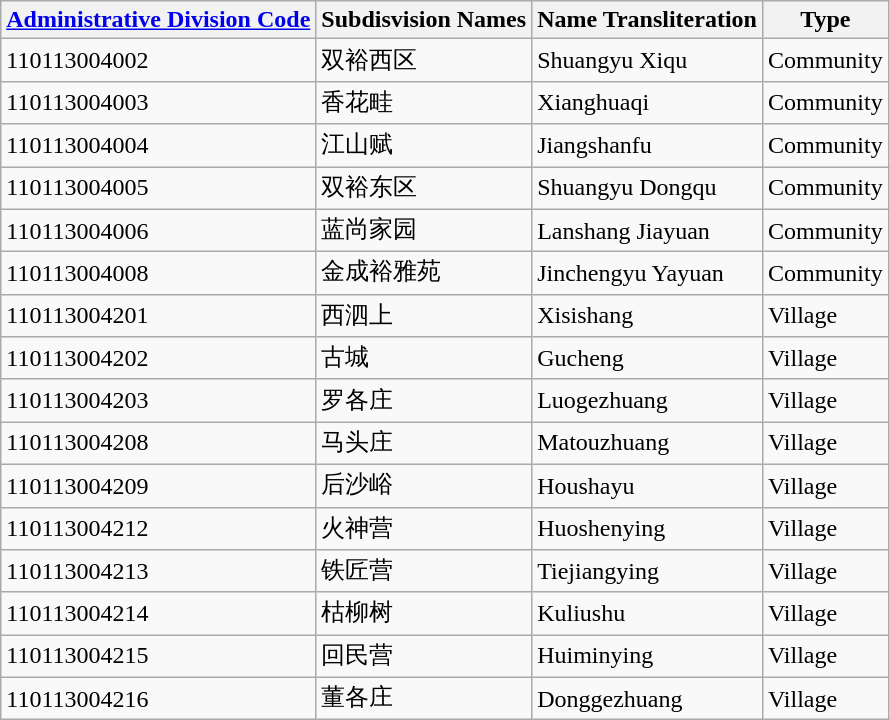<table class="wikitable sortable">
<tr>
<th><a href='#'>Administrative Division Code</a></th>
<th>Subdisvision Names</th>
<th>Name Transliteration</th>
<th>Type</th>
</tr>
<tr>
<td>110113004002</td>
<td>双裕西区</td>
<td>Shuangyu Xiqu</td>
<td>Community</td>
</tr>
<tr>
<td>110113004003</td>
<td>香花畦</td>
<td>Xianghuaqi</td>
<td>Community</td>
</tr>
<tr>
<td>110113004004</td>
<td>江山赋</td>
<td>Jiangshanfu</td>
<td>Community</td>
</tr>
<tr>
<td>110113004005</td>
<td>双裕东区</td>
<td>Shuangyu Dongqu</td>
<td>Community</td>
</tr>
<tr>
<td>110113004006</td>
<td>蓝尚家园</td>
<td>Lanshang Jiayuan</td>
<td>Community</td>
</tr>
<tr>
<td>110113004008</td>
<td>金成裕雅苑</td>
<td>Jinchengyu Yayuan</td>
<td>Community</td>
</tr>
<tr>
<td>110113004201</td>
<td>西泗上</td>
<td>Xisishang</td>
<td>Village</td>
</tr>
<tr>
<td>110113004202</td>
<td>古城</td>
<td>Gucheng</td>
<td>Village</td>
</tr>
<tr>
<td>110113004203</td>
<td>罗各庄</td>
<td>Luogezhuang</td>
<td>Village</td>
</tr>
<tr>
<td>110113004208</td>
<td>马头庄</td>
<td>Matouzhuang</td>
<td>Village</td>
</tr>
<tr>
<td>110113004209</td>
<td>后沙峪</td>
<td>Houshayu</td>
<td>Village</td>
</tr>
<tr>
<td>110113004212</td>
<td>火神营</td>
<td>Huoshenying</td>
<td>Village</td>
</tr>
<tr>
<td>110113004213</td>
<td>铁匠营</td>
<td>Tiejiangying</td>
<td>Village</td>
</tr>
<tr>
<td>110113004214</td>
<td>枯柳树</td>
<td>Kuliushu</td>
<td>Village</td>
</tr>
<tr>
<td>110113004215</td>
<td>回民营</td>
<td>Huiminying</td>
<td>Village</td>
</tr>
<tr>
<td>110113004216</td>
<td>董各庄</td>
<td>Donggezhuang</td>
<td>Village</td>
</tr>
</table>
